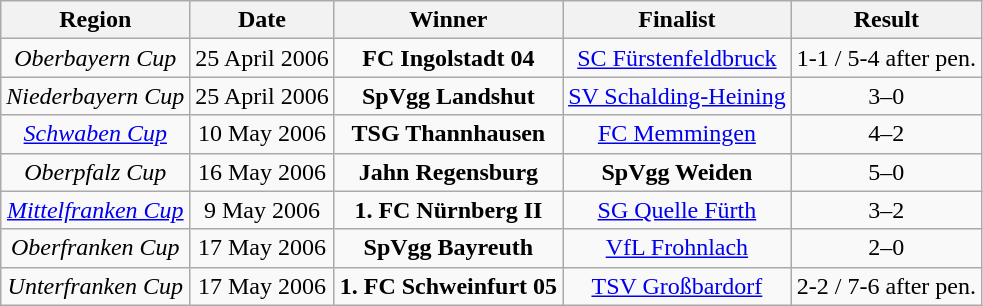<table class="wikitable">
<tr>
<th>Region</th>
<th>Date</th>
<th>Winner</th>
<th>Finalist</th>
<th>Result</th>
</tr>
<tr align="center">
<td><em>Oberbayern Cup</em></td>
<td>25 April 2006</td>
<td><strong>FC Ingolstadt 04</strong></td>
<td><a href='#'>SC Fürstenfeldbruck</a></td>
<td>1-1 / 5-4 after pen.</td>
</tr>
<tr align="center">
<td><em>Niederbayern Cup</em></td>
<td>25 April 2006</td>
<td><strong>SpVgg Landshut</strong></td>
<td><a href='#'>SV Schalding-Heining</a></td>
<td>3–0</td>
</tr>
<tr align="center">
<td><em><a href='#'>Schwaben Cup</a></em></td>
<td>10 May 2006</td>
<td><strong>TSG Thannhausen</strong></td>
<td><a href='#'>FC Memmingen</a></td>
<td>4–2</td>
</tr>
<tr align="center">
<td><em>Oberpfalz Cup</em></td>
<td>16 May 2006</td>
<td><strong>Jahn Regensburg</strong></td>
<td><strong>SpVgg Weiden</strong></td>
<td>5–0</td>
</tr>
<tr align="center">
<td><em><a href='#'>Mittelfranken Cup</a></em></td>
<td>9 May 2006</td>
<td><strong>1. FC Nürnberg II</strong></td>
<td><a href='#'>SG Quelle Fürth</a></td>
<td>3–2</td>
</tr>
<tr align="center">
<td><em>Oberfranken Cup</em></td>
<td>17 May 2006</td>
<td><strong>SpVgg Bayreuth</strong></td>
<td><a href='#'>VfL Frohnlach</a></td>
<td>2–0</td>
</tr>
<tr align="center">
<td><em>Unterfranken Cup</em></td>
<td>17 May 2006</td>
<td><strong>1. FC Schweinfurt 05</strong></td>
<td><a href='#'>TSV Großbardorf</a></td>
<td>2-2 / 7-6 after pen.</td>
</tr>
</table>
